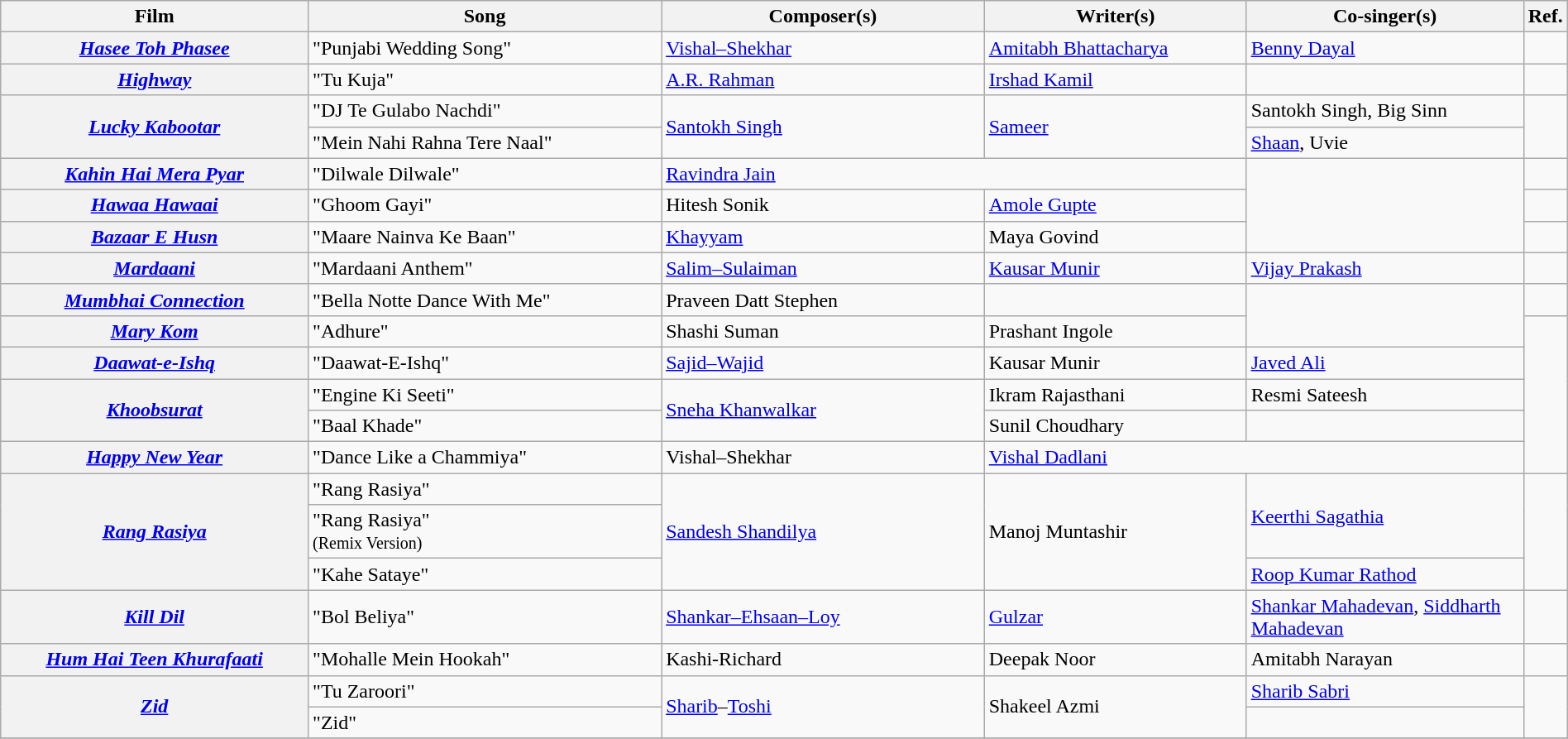<table class="wikitable plainrowheaders" width="100%" textcolor:#000;">
<tr>
<th scope="col" width=20%><strong>Film</strong></th>
<th scope="col" width=23%><strong>Song</strong></th>
<th scope="col" width=21%><strong>Composer(s)</strong></th>
<th scope="col" width=17%><strong>Writer(s)</strong></th>
<th scope="col" width=18%><strong>Co-singer(s)</strong></th>
<th scope="col" width=1%><strong>Ref.</strong></th>
</tr>
<tr>
<th scope="row"><em><a href='#'>Hasee Toh Phasee</a></em></th>
<td>"Punjabi Wedding Song"</td>
<td><a href='#'>Vishal–Shekhar</a></td>
<td><a href='#'>Amitabh Bhattacharya</a></td>
<td><a href='#'>Benny Dayal</a></td>
<td></td>
</tr>
<tr>
<th scope="row"><em><a href='#'>Highway</a></em></th>
<td>"Tu Kuja"</td>
<td><a href='#'>A.R. Rahman</a></td>
<td><a href='#'>Irshad Kamil</a></td>
<td></td>
<td></td>
</tr>
<tr>
<th scope="row" rowspan="2"><em><a href='#'>Lucky Kabootar</a></em></th>
<td>"DJ Te Gulabo Nachdi"</td>
<td rowspan="2"><a href='#'>Santokh Singh</a></td>
<td rowspan="2"><a href='#'>Sameer</a></td>
<td>Santokh Singh, Big Sinn</td>
<td rowspan="2"></td>
</tr>
<tr>
<td>"Mein Nahi Rahna Tere Naal"</td>
<td><a href='#'>Shaan</a>, Uvie</td>
</tr>
<tr>
<th scope="row"><em><a href='#'>Kahin Hai Mera Pyar</a></em></th>
<td>"Dilwale Dilwale"</td>
<td colspan="2"><a href='#'>Ravindra Jain</a></td>
<td rowspan="3"></td>
<td></td>
</tr>
<tr>
<th scope="row"><em><a href='#'>Hawaa Hawaai</a></em></th>
<td>"Ghoom Gayi"</td>
<td>Hitesh Sonik</td>
<td><a href='#'>Amole Gupte</a></td>
<td></td>
</tr>
<tr>
<th scope="row"><em><a href='#'>Bazaar E Husn</a></em></th>
<td>"Maare Nainva Ke Baan"</td>
<td><a href='#'>Khayyam</a></td>
<td>Maya Govind</td>
<td></td>
</tr>
<tr>
<th scope="row"><em><a href='#'>Mardaani</a></em></th>
<td>"Mardaani Anthem"</td>
<td><a href='#'>Salim–Sulaiman</a></td>
<td><a href='#'>Kausar Munir</a></td>
<td><a href='#'>Vijay Prakash</a></td>
<td></td>
</tr>
<tr>
<th scope="row"><em><a href='#'>Mumbhai Connection</a></em></th>
<td>"Bella Notte Dance With Me"</td>
<td>Praveen Datt Stephen</td>
<td></td>
<td rowspan="2"></td>
<td></td>
</tr>
<tr>
<th scope="row"><em><a href='#'>Mary Kom</a></em></th>
<td>"Adhure"</td>
<td>Shashi Suman</td>
<td>Prashant Ingole</td>
<td rowspan="5"></td>
</tr>
<tr>
<th scope="row"><em><a href='#'>Daawat-e-Ishq</a></em></th>
<td>"Daawat-E-Ishq"</td>
<td><a href='#'>Sajid–Wajid</a></td>
<td>Kausar Munir</td>
<td><a href='#'>Javed Ali</a></td>
</tr>
<tr>
<th scope="row" rowspan="2"><em><a href='#'>Khoobsurat</a></em></th>
<td>"Engine Ki Seeti"</td>
<td rowspan="2"><a href='#'>Sneha Khanwalkar</a></td>
<td>Ikram Rajasthani</td>
<td>Resmi Sateesh</td>
</tr>
<tr>
<td>"Baal Khade"</td>
<td>Sunil Choudhary</td>
</tr>
<tr>
<th scope="row"><em><a href='#'>Happy New Year</a></em></th>
<td>"Dance Like a Chammiya"</td>
<td>Vishal–Shekhar</td>
<td colspan="2"><a href='#'>Vishal Dadlani</a></td>
</tr>
<tr>
<th scope="row" rowspan="3"><em><a href='#'>Rang Rasiya</a></em></th>
<td>"Rang Rasiya"</td>
<td rowspan="3"><a href='#'>Sandesh Shandilya</a></td>
<td rowspan="3">Manoj Muntashir</td>
<td rowspan="2"><a href='#'>Keerthi Sagathia</a></td>
<td rowspan="3"></td>
</tr>
<tr>
<td>"Rang Rasiya"<br><small>(Remix Version)</small></td>
</tr>
<tr>
<td>"Kahe Sataye"</td>
<td><a href='#'>Roop Kumar Rathod</a></td>
</tr>
<tr>
<th scope="row"><em><a href='#'>Kill Dil</a></em></th>
<td>"Bol Beliya"</td>
<td><a href='#'>Shankar–Ehsaan–Loy</a></td>
<td><a href='#'>Gulzar</a></td>
<td><a href='#'>Shankar Mahadevan</a>, <a href='#'>Siddharth Mahadevan</a></td>
<td></td>
</tr>
<tr>
<th scope="row"><em><a href='#'>Hum Hai Teen Khurafaati</a></em></th>
<td>"Mohalle Mein Hookah"</td>
<td>Kashi-Richard</td>
<td>Deepak Noor</td>
<td>Amitabh Narayan</td>
<td></td>
</tr>
<tr>
<th scope="row" rowspan="2"><em><a href='#'>Zid</a></em></th>
<td>"Tu Zaroori"</td>
<td rowspan="2"><a href='#'>Sharib</a>–<a href='#'>Toshi</a></td>
<td rowspan="2">Shakeel Azmi</td>
<td><a href='#'>Sharib Sabri</a></td>
<td rowspan="2"></td>
</tr>
<tr>
<td>"Zid"</td>
<td></td>
</tr>
<tr>
</tr>
</table>
